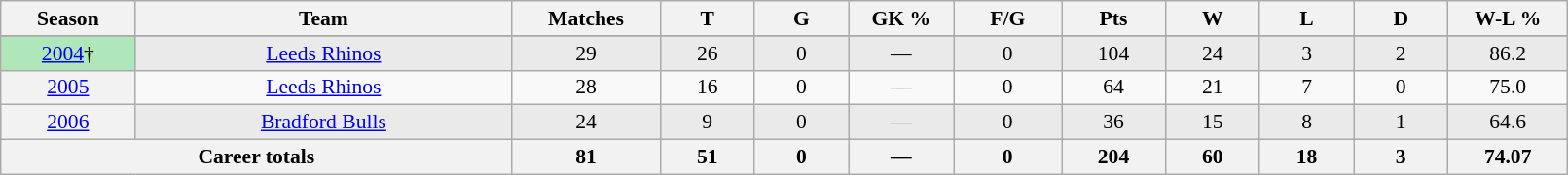<table class="wikitable sortable"  style="font-size:90%; text-align:center; width:85%;">
<tr>
<th width=2%>Season</th>
<th width=8%>Team</th>
<th width=2%>Matches</th>
<th width=2%>T</th>
<th width=2%>G</th>
<th width=2%>GK %</th>
<th width=2%>F/G</th>
<th width=2%>Pts</th>
<th width=2%>W</th>
<th width=2%>L</th>
<th width=2%>D</th>
<th width=2%>W-L %</th>
</tr>
<tr>
</tr>
<tr style="background-color: #EAEAEA">
<th scope="row" style="text-align:center;background:#afe6ba; font-weight:normal"><a href='#'>2004</a>†</th>
<td style="text-align:center;"><a href='#'>Leeds Rhinos</a></td>
<td>29</td>
<td>26</td>
<td>0</td>
<td>—</td>
<td>0</td>
<td>104</td>
<td>24</td>
<td>3</td>
<td>2</td>
<td>86.2</td>
</tr>
<tr>
<th scope="row" style="text-align:center; font-weight:normal"><a href='#'>2005</a></th>
<td style="text-align:center;"><a href='#'>Leeds Rhinos</a></td>
<td>28</td>
<td>16</td>
<td>0</td>
<td>—</td>
<td>0</td>
<td>64</td>
<td>21</td>
<td>7</td>
<td>0</td>
<td>75.0</td>
</tr>
<tr style="background-color: #EAEAEA">
<th scope="row" style="text-align:center; font-weight:normal"><a href='#'>2006</a></th>
<td style="text-align:center;"><a href='#'>Bradford Bulls</a></td>
<td>24</td>
<td>9</td>
<td>0</td>
<td>—</td>
<td>0</td>
<td>36</td>
<td>15</td>
<td>8</td>
<td>1</td>
<td>64.6</td>
</tr>
<tr class="sortbottom">
<th colspan=2>Career totals</th>
<th>81</th>
<th>51</th>
<th>0</th>
<th>—</th>
<th>0</th>
<th>204</th>
<th>60</th>
<th>18</th>
<th>3</th>
<th>74.07</th>
</tr>
</table>
